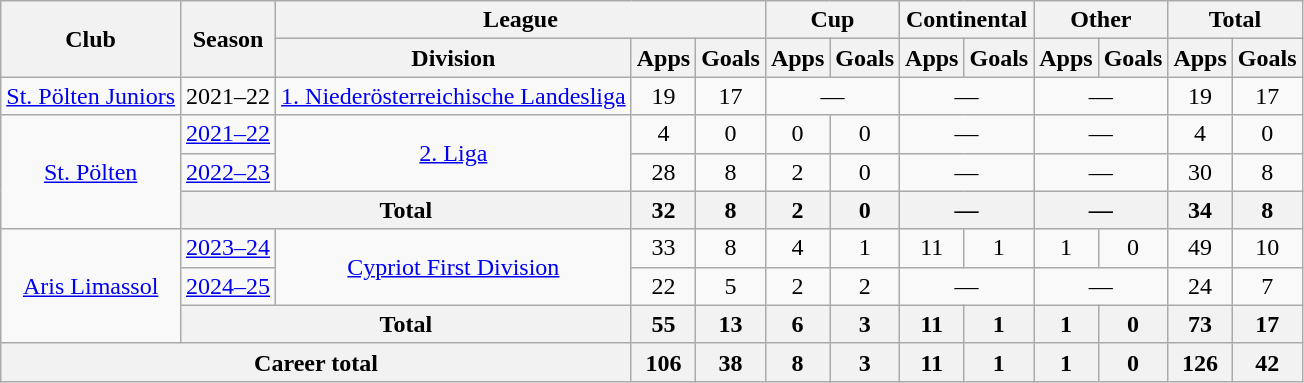<table class="wikitable" style="text-align:center">
<tr>
<th rowspan="2">Club</th>
<th rowspan="2">Season</th>
<th colspan="3">League</th>
<th colspan="2">Cup</th>
<th colspan="2">Continental</th>
<th colspan="2">Other</th>
<th colspan="2">Total</th>
</tr>
<tr>
<th>Division</th>
<th>Apps</th>
<th>Goals</th>
<th>Apps</th>
<th>Goals</th>
<th>Apps</th>
<th>Goals</th>
<th>Apps</th>
<th>Goals</th>
<th>Apps</th>
<th>Goals</th>
</tr>
<tr>
<td><a href='#'>St. Pölten Juniors</a></td>
<td>2021–22</td>
<td><a href='#'>1. Niederösterreichische Landesliga</a></td>
<td>19</td>
<td>17</td>
<td colspan="2">—</td>
<td colspan="2">—</td>
<td colspan="2">—</td>
<td>19</td>
<td>17</td>
</tr>
<tr>
<td rowspan="3"><a href='#'>St. Pölten</a></td>
<td><a href='#'>2021–22</a></td>
<td rowspan="2"><a href='#'>2. Liga</a></td>
<td>4</td>
<td>0</td>
<td>0</td>
<td>0</td>
<td colspan="2">—</td>
<td colspan="2">—</td>
<td>4</td>
<td>0</td>
</tr>
<tr>
<td><a href='#'>2022–23</a></td>
<td>28</td>
<td>8</td>
<td>2</td>
<td>0</td>
<td colspan="2">—</td>
<td colspan="2">—</td>
<td>30</td>
<td>8</td>
</tr>
<tr>
<th colspan="2">Total</th>
<th>32</th>
<th>8</th>
<th>2</th>
<th>0</th>
<th colspan="2">—</th>
<th colspan="2">—</th>
<th>34</th>
<th>8</th>
</tr>
<tr>
<td rowspan="3"><a href='#'>Aris Limassol</a></td>
<td><a href='#'>2023–24</a></td>
<td rowspan="2"><a href='#'>Cypriot First Division</a></td>
<td>33</td>
<td>8</td>
<td>4</td>
<td>1</td>
<td>11</td>
<td>1</td>
<td>1</td>
<td>0</td>
<td>49</td>
<td>10</td>
</tr>
<tr>
<td><a href='#'>2024–25</a></td>
<td>22</td>
<td>5</td>
<td>2</td>
<td>2</td>
<td colspan="2">—</td>
<td colspan="2">—</td>
<td>24</td>
<td>7</td>
</tr>
<tr>
<th colspan="2">Total</th>
<th>55</th>
<th>13</th>
<th>6</th>
<th>3</th>
<th>11</th>
<th>1</th>
<th>1</th>
<th>0</th>
<th>73</th>
<th>17</th>
</tr>
<tr>
<th colspan="3">Career total</th>
<th>106</th>
<th>38</th>
<th>8</th>
<th>3</th>
<th>11</th>
<th>1</th>
<th>1</th>
<th>0</th>
<th>126</th>
<th>42</th>
</tr>
</table>
